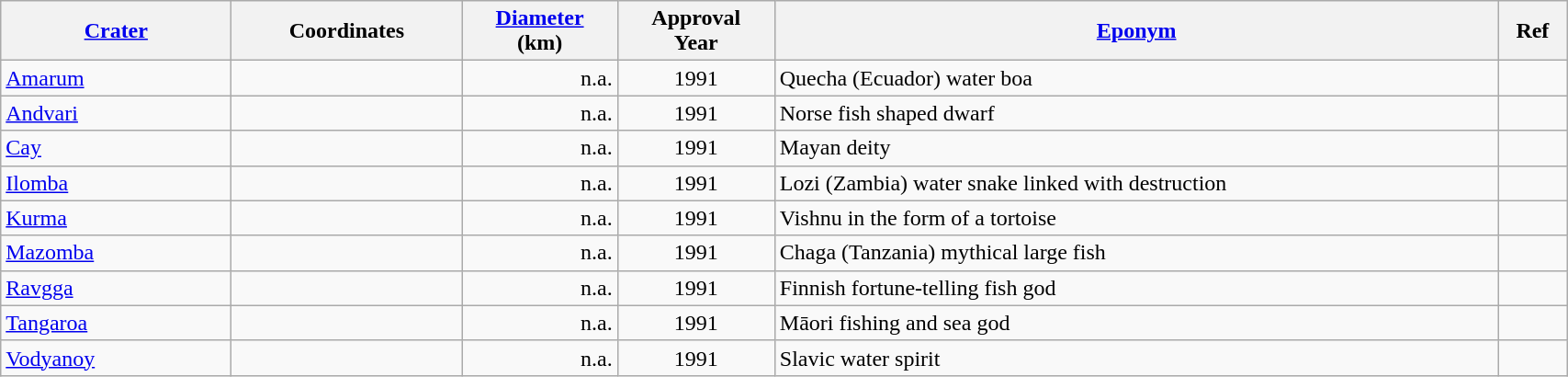<table class="wikitable sortable" style="min-width: 90%">
<tr>
<th style="width:10em"><a href='#'>Crater</a></th>
<th style="width:10em">Coordinates</th>
<th><a href='#'>Diameter</a><br>(km)</th>
<th>Approval<br>Year</th>
<th class="unsortable"><a href='#'>Eponym</a></th>
<th class="unsortable">Ref</th>
</tr>
<tr id="Amarum">
<td><a href='#'>Amarum</a></td>
<td></td>
<td align=right>n.a.</td>
<td align=center>1991</td>
<td>Quecha (Ecuador) water boa</td>
<td></td>
</tr>
<tr id="Andvari">
<td><a href='#'>Andvari</a></td>
<td></td>
<td align=right>n.a.</td>
<td align=center>1991</td>
<td>Norse fish shaped dwarf</td>
<td></td>
</tr>
<tr id="Cay">
<td><a href='#'>Cay</a></td>
<td></td>
<td align=right>n.a.</td>
<td align=center>1991</td>
<td>Mayan deity</td>
<td></td>
</tr>
<tr id="Ilomba">
<td><a href='#'>Ilomba</a></td>
<td></td>
<td align=right>n.a.</td>
<td align=center>1991</td>
<td>Lozi (Zambia) water snake linked with destruction</td>
<td></td>
</tr>
<tr id="Kurma">
<td><a href='#'>Kurma</a></td>
<td></td>
<td align=right>n.a.</td>
<td align=center>1991</td>
<td>Vishnu in the form of a tortoise</td>
<td></td>
</tr>
<tr id="Mazomba">
<td><a href='#'>Mazomba</a></td>
<td></td>
<td align=right>n.a.</td>
<td align=center>1991</td>
<td>Chaga (Tanzania) mythical large fish</td>
<td></td>
</tr>
<tr id="Ravgga">
<td><a href='#'>Ravgga</a></td>
<td></td>
<td align=right>n.a.</td>
<td align=center>1991</td>
<td>Finnish fortune-telling fish god</td>
<td></td>
</tr>
<tr id="Tangaroa">
<td><a href='#'>Tangaroa</a></td>
<td></td>
<td align=right>n.a.</td>
<td align=center>1991</td>
<td>Māori fishing and sea god</td>
<td></td>
</tr>
<tr id="Vodyanoy">
<td><a href='#'>Vodyanoy</a></td>
<td></td>
<td align=right>n.a.</td>
<td align=center>1991</td>
<td>Slavic water spirit</td>
<td></td>
</tr>
</table>
